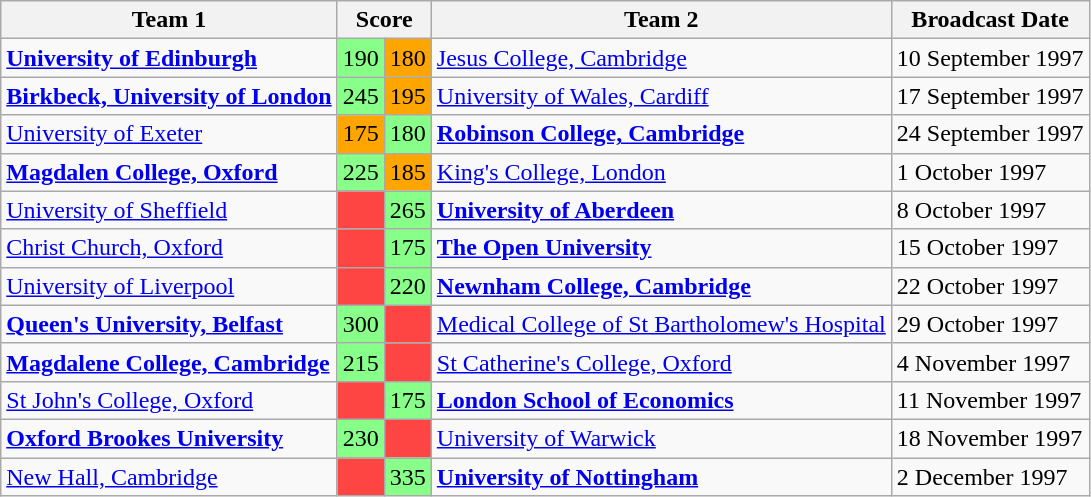<table class="wikitable" border="1">
<tr>
<th>Team 1</th>
<th colspan=2>Score</th>
<th>Team 2</th>
<th>Broadcast Date</th>
</tr>
<tr>
<td><strong><a href='#'>University of Edinburgh</a></strong></td>
<td style="background:#88ff88">190</td>
<td style="background:orange">180</td>
<td><a href='#'>Jesus College, Cambridge</a></td>
<td>10 September 1997</td>
</tr>
<tr>
<td><strong><a href='#'>Birkbeck, University of London</a></strong></td>
<td style="background:#88ff88">245</td>
<td style="background:orange">195</td>
<td><a href='#'>University of Wales, Cardiff</a></td>
<td>17 September 1997</td>
</tr>
<tr>
<td><a href='#'>University of Exeter</a></td>
<td style="background:orange">175</td>
<td style="background:#88ff88">180</td>
<td><strong><a href='#'>Robinson College, Cambridge</a></strong></td>
<td>24 September 1997</td>
</tr>
<tr>
<td><strong><a href='#'>Magdalen College, Oxford</a></strong></td>
<td style="background:#88ff88">225</td>
<td style="background:orange">185</td>
<td><a href='#'>King's College, London</a></td>
<td>1 October 1997</td>
</tr>
<tr>
<td><a href='#'>University of Sheffield</a></td>
<td style="background:#ff4444"></td>
<td style="background:#88ff88">265</td>
<td><strong><a href='#'>University of Aberdeen</a></strong></td>
<td>8 October 1997</td>
</tr>
<tr>
<td><a href='#'>Christ Church, Oxford</a></td>
<td style="background:#ff4444"></td>
<td style="background:#88ff88">175</td>
<td><strong><a href='#'>The Open University</a></strong></td>
<td>15 October 1997</td>
</tr>
<tr>
<td><a href='#'>University of Liverpool</a></td>
<td style="background:#ff4444"></td>
<td style="background:#88ff88">220</td>
<td><strong><a href='#'>Newnham College, Cambridge</a></strong></td>
<td>22 October 1997</td>
</tr>
<tr>
<td><strong><a href='#'>Queen's University, Belfast</a></strong></td>
<td style="background:#88ff88">300</td>
<td style="background:#ff4444"></td>
<td><a href='#'>Medical College of St Bartholomew's Hospital</a></td>
<td>29 October 1997</td>
</tr>
<tr>
<td><strong><a href='#'>Magdalene College, Cambridge</a></strong></td>
<td style="background:#88ff88">215</td>
<td style="background:#ff4444"></td>
<td><a href='#'>St Catherine's College, Oxford</a></td>
<td>4 November 1997</td>
</tr>
<tr>
<td><a href='#'>St John's College, Oxford</a></td>
<td style="background:#ff4444"></td>
<td style="background:#88ff88">175</td>
<td><strong><a href='#'>London School of Economics</a></strong></td>
<td>11 November 1997</td>
</tr>
<tr>
<td><strong><a href='#'>Oxford Brookes University</a></strong></td>
<td style="background:#88ff88">230</td>
<td style="background:#ff4444"></td>
<td><a href='#'>University of Warwick</a></td>
<td>18 November 1997</td>
</tr>
<tr>
<td><a href='#'>New Hall, Cambridge</a></td>
<td style="background:#ff4444"></td>
<td style="background:#88ff88">335</td>
<td><strong><a href='#'>University of Nottingham</a></strong></td>
<td>2 December 1997</td>
</tr>
</table>
